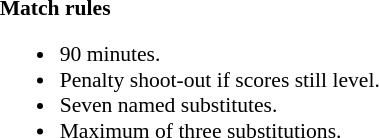<table width=100% style="font-size: 90%">
<tr>
<td></td>
<td width=55% valign=top><br><strong>Match rules</strong><ul><li>90 minutes.</li><li>Penalty shoot-out if scores still level.</li><li>Seven named substitutes.</li><li>Maximum of three substitutions.</li></ul></td>
</tr>
</table>
